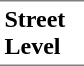<table border=0 cellspacing=0 cellpadding=3>
<tr>
<td style="border-bottom:solid 1px gray;border-top:solid 1px gray;" width=50 valign=top><strong>Street Level</strong></td>
</tr>
</table>
